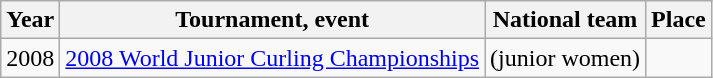<table class="wikitable">
<tr>
<th scope="col">Year</th>
<th scope="col">Tournament, event</th>
<th scope="col">National team</th>
<th scope="col">Place</th>
</tr>
<tr>
<td>2008</td>
<td><a href='#'>2008 World Junior Curling Championships</a></td>
<td> (junior women)</td>
<td></td>
</tr>
</table>
